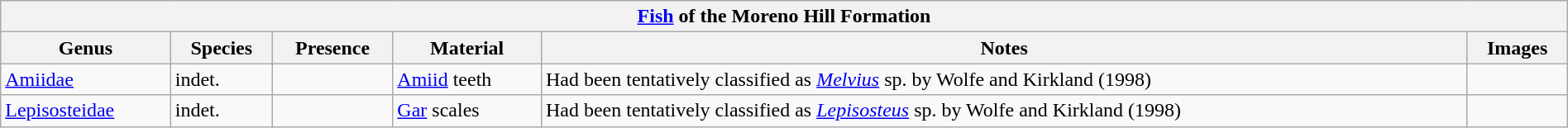<table class="wikitable" align="center" width="100%">
<tr>
<th colspan="6" align="center"><strong><a href='#'>Fish</a> of the Moreno Hill Formation</strong></th>
</tr>
<tr>
<th>Genus</th>
<th><strong>Species</strong></th>
<th>Presence</th>
<th><strong>Material</strong></th>
<th>Notes</th>
<th><strong>Images</strong></th>
</tr>
<tr>
<td><a href='#'>Amiidae</a></td>
<td>indet.</td>
<td></td>
<td><a href='#'>Amiid</a> teeth</td>
<td>Had been tentatively classified as <em><a href='#'>Melvius</a></em> sp. by Wolfe and Kirkland (1998)</td>
<td></td>
</tr>
<tr>
<td><a href='#'>Lepisosteidae</a></td>
<td>indet.</td>
<td></td>
<td><a href='#'>Gar</a> scales</td>
<td>Had been tentatively classified as <em><a href='#'>Lepisosteus</a></em> sp. by Wolfe and Kirkland (1998)</td>
<td></td>
</tr>
</table>
